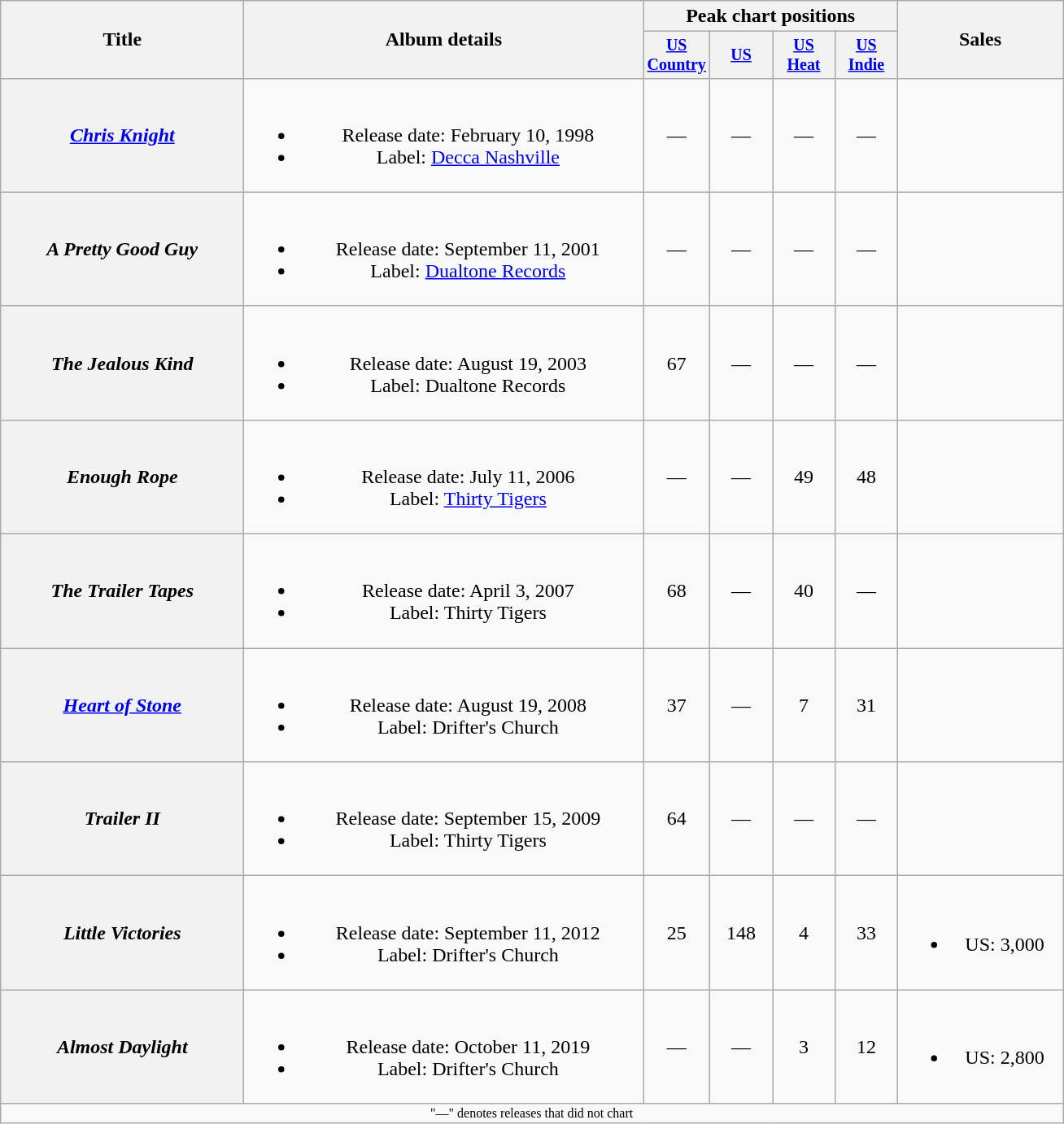<table class="wikitable plainrowheaders" style="text-align:center;">
<tr>
<th rowspan="2" style="width:12em;">Title</th>
<th rowspan="2" style="width:20em;">Album details</th>
<th colspan="4">Peak chart positions</th>
<th rowspan="2" style="width:8em;">Sales</th>
</tr>
<tr style="font-size:smaller;">
<th style="width:45px;"><a href='#'>US Country</a><br></th>
<th style="width:45px;"><a href='#'>US</a><br></th>
<th style="width:45px;"><a href='#'>US<br>Heat</a><br></th>
<th style="width:45px;"><a href='#'>US<br>Indie</a><br></th>
</tr>
<tr>
<th scope="row"><em><a href='#'>Chris Knight</a></em></th>
<td><br><ul><li>Release date: February 10, 1998</li><li>Label: <a href='#'>Decca Nashville</a></li></ul></td>
<td>—</td>
<td>—</td>
<td>—</td>
<td>—</td>
<td></td>
</tr>
<tr>
<th scope="row"><em>A Pretty Good Guy</em></th>
<td><br><ul><li>Release date: September 11, 2001</li><li>Label: <a href='#'>Dualtone Records</a></li></ul></td>
<td>—</td>
<td>—</td>
<td>—</td>
<td>—</td>
<td></td>
</tr>
<tr>
<th scope="row"><em>The Jealous Kind</em></th>
<td><br><ul><li>Release date: August 19, 2003</li><li>Label: Dualtone Records</li></ul></td>
<td>67</td>
<td>—</td>
<td>—</td>
<td>—</td>
<td></td>
</tr>
<tr>
<th scope="row"><em>Enough Rope</em></th>
<td><br><ul><li>Release date: July 11, 2006</li><li>Label: <a href='#'>Thirty Tigers</a></li></ul></td>
<td>—</td>
<td>—</td>
<td>49</td>
<td>48</td>
<td></td>
</tr>
<tr>
<th scope="row"><em>The Trailer Tapes</em></th>
<td><br><ul><li>Release date: April 3, 2007</li><li>Label: Thirty Tigers</li></ul></td>
<td>68</td>
<td>—</td>
<td>40</td>
<td>—</td>
<td></td>
</tr>
<tr>
<th scope="row"><em><a href='#'>Heart of Stone</a></em></th>
<td><br><ul><li>Release date: August 19, 2008</li><li>Label: Drifter's Church</li></ul></td>
<td>37</td>
<td>—</td>
<td>7</td>
<td>31</td>
<td></td>
</tr>
<tr>
<th scope="row"><em>Trailer II</em></th>
<td><br><ul><li>Release date: September 15, 2009</li><li>Label: Thirty Tigers</li></ul></td>
<td>64</td>
<td>—</td>
<td>—</td>
<td>—</td>
<td></td>
</tr>
<tr>
<th scope="row"><em>Little Victories</em></th>
<td><br><ul><li>Release date: September 11, 2012</li><li>Label: Drifter's Church</li></ul></td>
<td>25</td>
<td>148</td>
<td>4</td>
<td>33</td>
<td><br><ul><li>US: 3,000</li></ul></td>
</tr>
<tr>
<th scope="row"><em>Almost Daylight</em></th>
<td><br><ul><li>Release date: October 11, 2019</li><li>Label: Drifter's Church</li></ul></td>
<td>—</td>
<td>—</td>
<td>3</td>
<td>12</td>
<td><br><ul><li>US: 2,800</li></ul></td>
</tr>
<tr>
<td colspan="7" style="font-size:8pt">"—" denotes releases that did not chart</td>
</tr>
</table>
